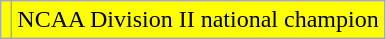<table class="wikitable">
<tr>
<td bgcolor=#ff0></td>
<td bgcolor=#ff0>NCAA Division II national champion</td>
</tr>
</table>
